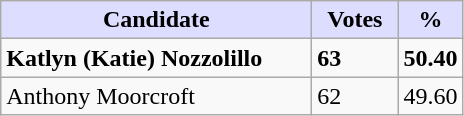<table class="wikitable">
<tr>
<th style="background:#ddf; width:200px;">Candidate</th>
<th style="background:#ddf; width:50px;">Votes</th>
<th style="background:#ddf; width:30px;">%</th>
</tr>
<tr>
<td><strong>Katlyn (Katie) Nozzolillo</strong></td>
<td><strong>63</strong></td>
<td><strong>50.40</strong></td>
</tr>
<tr>
<td>Anthony Moorcroft</td>
<td>62</td>
<td>49.60</td>
</tr>
</table>
